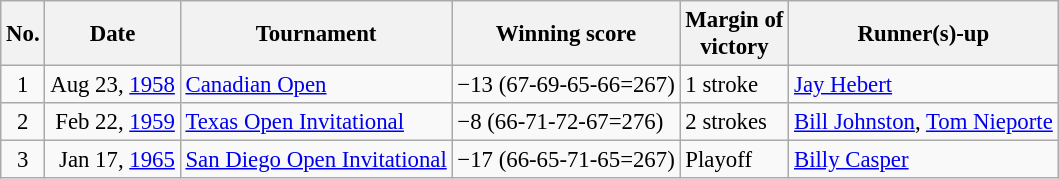<table class="wikitable" style="font-size:95%;">
<tr>
<th>No.</th>
<th>Date</th>
<th>Tournament</th>
<th>Winning score</th>
<th>Margin of<br>victory</th>
<th>Runner(s)-up</th>
</tr>
<tr>
<td align=center>1</td>
<td align=right>Aug 23, <a href='#'>1958</a></td>
<td><a href='#'>Canadian Open</a></td>
<td>−13 (67-69-65-66=267)</td>
<td>1 stroke</td>
<td> <a href='#'>Jay Hebert</a></td>
</tr>
<tr>
<td align=center>2</td>
<td align=right>Feb 22, <a href='#'>1959</a></td>
<td><a href='#'>Texas Open Invitational</a></td>
<td>−8 (66-71-72-67=276)</td>
<td>2 strokes</td>
<td> <a href='#'>Bill Johnston</a>,  <a href='#'>Tom Nieporte</a></td>
</tr>
<tr>
<td align=center>3</td>
<td align=right>Jan 17, <a href='#'>1965</a></td>
<td><a href='#'>San Diego Open Invitational</a></td>
<td>−17 (66-65-71-65=267)</td>
<td>Playoff</td>
<td> <a href='#'>Billy Casper</a></td>
</tr>
</table>
